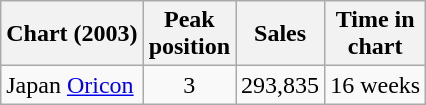<table class="wikitable">
<tr>
<th align="left">Chart (2003)</th>
<th align="center">Peak<br>position</th>
<th align="center">Sales</th>
<th align="center">Time in<br>chart</th>
</tr>
<tr>
<td align="left">Japan <a href='#'>Oricon</a></td>
<td align="center">3</td>
<td align="center">293,835</td>
<td align="center">16 weeks</td>
</tr>
</table>
